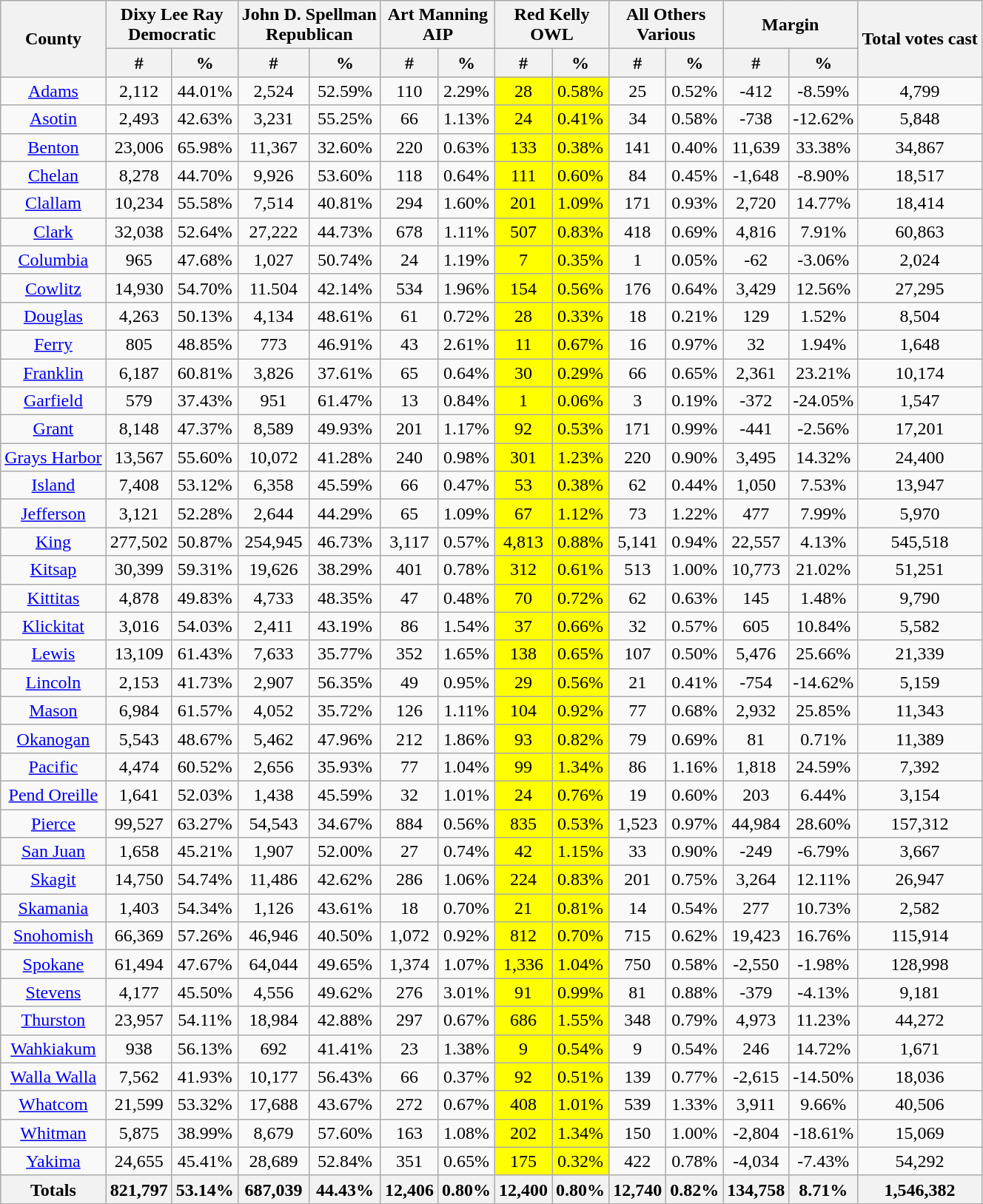<table class="wikitable sortable">
<tr>
<th style="text-align:center;" rowspan="2">County</th>
<th style="text-align:center;" colspan="2">Dixy Lee Ray<br>Democratic</th>
<th style="text-align:center;" colspan="2">John D. Spellman<br>Republican</th>
<th style="text-align:center;" colspan="2">Art Manning<br>AIP</th>
<th style="text-align:center;" colspan="2">Red Kelly<br>OWL</th>
<th style="text-align:center;" colspan="2">All Others<br>Various</th>
<th style="text-align:center;" colspan="2">Margin</th>
<th style="text-align:center;" rowspan="2">Total votes cast</th>
</tr>
<tr bgcolor="lightgrey">
<th style="text-align:center;" data-sort-type="number">#</th>
<th style="text-align:center;" data-sort-type="number">%</th>
<th style="text-align:center;" data-sort-type="number">#</th>
<th style="text-align:center;" data-sort-type="number">%</th>
<th style="text-align:center;" data-sort-type="number">#</th>
<th style="text-align:center;" data-sort-type="number">%</th>
<th style="text-align:center;" data-sort-type="number">#</th>
<th style="text-align:center;" data-sort-type="number">%</th>
<th style="text-align:center;" data-sort-type="number">#</th>
<th style="text-align:center;" data-sort-type="number">%</th>
<th style="text-align:center;" data-sort-type="number">#</th>
<th style="text-align:center;" data-sort-type="number">%</th>
</tr>
<tr style="text-align:center;">
<td><a href='#'>Adams</a></td>
<td>2,112</td>
<td>44.01%</td>
<td>2,524</td>
<td>52.59%</td>
<td>110</td>
<td>2.29%</td>
<td bgcolor="yellow">28</td>
<td bgcolor="yellow">0.58%</td>
<td>25</td>
<td>0.52%</td>
<td>-412</td>
<td>-8.59%</td>
<td>4,799</td>
</tr>
<tr style="text-align:center;">
<td><a href='#'>Asotin</a></td>
<td>2,493</td>
<td>42.63%</td>
<td>3,231</td>
<td>55.25%</td>
<td>66</td>
<td>1.13%</td>
<td bgcolor="yellow">24</td>
<td bgcolor="yellow">0.41%</td>
<td>34</td>
<td>0.58%</td>
<td>-738</td>
<td>-12.62%</td>
<td>5,848</td>
</tr>
<tr style="text-align:center;">
<td><a href='#'>Benton</a></td>
<td>23,006</td>
<td>65.98%</td>
<td>11,367</td>
<td>32.60%</td>
<td>220</td>
<td>0.63%</td>
<td bgcolor="yellow">133</td>
<td bgcolor="yellow">0.38%</td>
<td>141</td>
<td>0.40%</td>
<td>11,639</td>
<td>33.38%</td>
<td>34,867</td>
</tr>
<tr style="text-align:center;">
<td><a href='#'>Chelan</a></td>
<td>8,278</td>
<td>44.70%</td>
<td>9,926</td>
<td>53.60%</td>
<td>118</td>
<td>0.64%</td>
<td bgcolor="yellow">111</td>
<td bgcolor="yellow">0.60%</td>
<td>84</td>
<td>0.45%</td>
<td>-1,648</td>
<td>-8.90%</td>
<td>18,517</td>
</tr>
<tr style="text-align:center;">
<td><a href='#'>Clallam</a></td>
<td>10,234</td>
<td>55.58%</td>
<td>7,514</td>
<td>40.81%</td>
<td>294</td>
<td>1.60%</td>
<td bgcolor="yellow">201</td>
<td bgcolor="yellow">1.09%</td>
<td>171</td>
<td>0.93%</td>
<td>2,720</td>
<td>14.77%</td>
<td>18,414</td>
</tr>
<tr style="text-align:center;">
<td><a href='#'>Clark</a></td>
<td>32,038</td>
<td>52.64%</td>
<td>27,222</td>
<td>44.73%</td>
<td>678</td>
<td>1.11%</td>
<td bgcolor="yellow">507</td>
<td bgcolor="yellow">0.83%</td>
<td>418</td>
<td>0.69%</td>
<td>4,816</td>
<td>7.91%</td>
<td>60,863</td>
</tr>
<tr style="text-align:center;">
<td><a href='#'>Columbia</a></td>
<td>965</td>
<td>47.68%</td>
<td>1,027</td>
<td>50.74%</td>
<td>24</td>
<td>1.19%</td>
<td bgcolor="yellow">7</td>
<td bgcolor="yellow">0.35%</td>
<td>1</td>
<td>0.05%</td>
<td>-62</td>
<td>-3.06%</td>
<td>2,024</td>
</tr>
<tr style="text-align:center;">
<td><a href='#'>Cowlitz</a></td>
<td>14,930</td>
<td>54.70%</td>
<td>11.504</td>
<td>42.14%</td>
<td>534</td>
<td>1.96%</td>
<td bgcolor="yellow">154</td>
<td bgcolor="yellow">0.56%</td>
<td>176</td>
<td>0.64%</td>
<td>3,429</td>
<td>12.56%</td>
<td>27,295</td>
</tr>
<tr style="text-align:center;">
<td><a href='#'>Douglas</a></td>
<td>4,263</td>
<td>50.13%</td>
<td>4,134</td>
<td>48.61%</td>
<td>61</td>
<td>0.72%</td>
<td bgcolor="yellow">28</td>
<td bgcolor="yellow">0.33%</td>
<td>18</td>
<td>0.21%</td>
<td>129</td>
<td>1.52%</td>
<td>8,504</td>
</tr>
<tr style="text-align:center;">
<td><a href='#'>Ferry</a></td>
<td>805</td>
<td>48.85%</td>
<td>773</td>
<td>46.91%</td>
<td>43</td>
<td>2.61%</td>
<td bgcolor="yellow">11</td>
<td bgcolor="yellow">0.67%</td>
<td>16</td>
<td>0.97%</td>
<td>32</td>
<td>1.94%</td>
<td>1,648</td>
</tr>
<tr style="text-align:center;">
<td><a href='#'>Franklin</a></td>
<td>6,187</td>
<td>60.81%</td>
<td>3,826</td>
<td>37.61%</td>
<td>65</td>
<td>0.64%</td>
<td bgcolor="yellow">30</td>
<td bgcolor="yellow">0.29%</td>
<td>66</td>
<td>0.65%</td>
<td>2,361</td>
<td>23.21%</td>
<td>10,174</td>
</tr>
<tr style="text-align:center;">
<td><a href='#'>Garfield</a></td>
<td>579</td>
<td>37.43%</td>
<td>951</td>
<td>61.47%</td>
<td>13</td>
<td>0.84%</td>
<td bgcolor="yellow">1</td>
<td bgcolor="yellow">0.06%</td>
<td>3</td>
<td>0.19%</td>
<td>-372</td>
<td>-24.05%</td>
<td>1,547</td>
</tr>
<tr style="text-align:center;">
<td><a href='#'>Grant</a></td>
<td>8,148</td>
<td>47.37%</td>
<td>8,589</td>
<td>49.93%</td>
<td>201</td>
<td>1.17%</td>
<td bgcolor="yellow">92</td>
<td bgcolor="yellow">0.53%</td>
<td>171</td>
<td>0.99%</td>
<td>-441</td>
<td>-2.56%</td>
<td>17,201</td>
</tr>
<tr style="text-align:center;">
<td><a href='#'>Grays Harbor</a></td>
<td>13,567</td>
<td>55.60%</td>
<td>10,072</td>
<td>41.28%</td>
<td>240</td>
<td>0.98%</td>
<td bgcolor="yellow">301</td>
<td bgcolor="yellow">1.23%</td>
<td>220</td>
<td>0.90%</td>
<td>3,495</td>
<td>14.32%</td>
<td>24,400</td>
</tr>
<tr style="text-align:center;">
<td><a href='#'>Island</a></td>
<td>7,408</td>
<td>53.12%</td>
<td>6,358</td>
<td>45.59%</td>
<td>66</td>
<td>0.47%</td>
<td bgcolor="yellow">53</td>
<td bgcolor="yellow">0.38%</td>
<td>62</td>
<td>0.44%</td>
<td>1,050</td>
<td>7.53%</td>
<td>13,947</td>
</tr>
<tr style="text-align:center;">
<td><a href='#'>Jefferson</a></td>
<td>3,121</td>
<td>52.28%</td>
<td>2,644</td>
<td>44.29%</td>
<td>65</td>
<td>1.09%</td>
<td bgcolor="yellow">67</td>
<td bgcolor="yellow">1.12%</td>
<td>73</td>
<td>1.22%</td>
<td>477</td>
<td>7.99%</td>
<td>5,970</td>
</tr>
<tr style="text-align:center;">
<td><a href='#'>King</a></td>
<td>277,502</td>
<td>50.87%</td>
<td>254,945</td>
<td>46.73%</td>
<td>3,117</td>
<td>0.57%</td>
<td bgcolor="yellow">4,813</td>
<td bgcolor="yellow">0.88%</td>
<td>5,141</td>
<td>0.94%</td>
<td>22,557</td>
<td>4.13%</td>
<td>545,518</td>
</tr>
<tr style="text-align:center;">
<td><a href='#'>Kitsap</a></td>
<td>30,399</td>
<td>59.31%</td>
<td>19,626</td>
<td>38.29%</td>
<td>401</td>
<td>0.78%</td>
<td bgcolor="yellow">312</td>
<td bgcolor="yellow">0.61%</td>
<td>513</td>
<td>1.00%</td>
<td>10,773</td>
<td>21.02%</td>
<td>51,251</td>
</tr>
<tr style="text-align:center;">
<td><a href='#'>Kittitas</a></td>
<td>4,878</td>
<td>49.83%</td>
<td>4,733</td>
<td>48.35%</td>
<td>47</td>
<td>0.48%</td>
<td bgcolor="yellow">70</td>
<td bgcolor="yellow">0.72%</td>
<td>62</td>
<td>0.63%</td>
<td>145</td>
<td>1.48%</td>
<td>9,790</td>
</tr>
<tr style="text-align:center;">
<td><a href='#'>Klickitat</a></td>
<td>3,016</td>
<td>54.03%</td>
<td>2,411</td>
<td>43.19%</td>
<td>86</td>
<td>1.54%</td>
<td bgcolor="yellow">37</td>
<td bgcolor="yellow">0.66%</td>
<td>32</td>
<td>0.57%</td>
<td>605</td>
<td>10.84%</td>
<td>5,582</td>
</tr>
<tr style="text-align:center;">
<td><a href='#'>Lewis</a></td>
<td>13,109</td>
<td>61.43%</td>
<td>7,633</td>
<td>35.77%</td>
<td>352</td>
<td>1.65%</td>
<td bgcolor="yellow">138</td>
<td bgcolor="yellow">0.65%</td>
<td>107</td>
<td>0.50%</td>
<td>5,476</td>
<td>25.66%</td>
<td>21,339</td>
</tr>
<tr style="text-align:center;">
<td><a href='#'>Lincoln</a></td>
<td>2,153</td>
<td>41.73%</td>
<td>2,907</td>
<td>56.35%</td>
<td>49</td>
<td>0.95%</td>
<td bgcolor="yellow">29</td>
<td bgcolor="yellow">0.56%</td>
<td>21</td>
<td>0.41%</td>
<td>-754</td>
<td>-14.62%</td>
<td>5,159</td>
</tr>
<tr style="text-align:center;">
<td><a href='#'>Mason</a></td>
<td>6,984</td>
<td>61.57%</td>
<td>4,052</td>
<td>35.72%</td>
<td>126</td>
<td>1.11%</td>
<td bgcolor="yellow">104</td>
<td bgcolor="yellow">0.92%</td>
<td>77</td>
<td>0.68%</td>
<td>2,932</td>
<td>25.85%</td>
<td>11,343</td>
</tr>
<tr style="text-align:center;">
<td><a href='#'>Okanogan</a></td>
<td>5,543</td>
<td>48.67%</td>
<td>5,462</td>
<td>47.96%</td>
<td>212</td>
<td>1.86%</td>
<td bgcolor="yellow">93</td>
<td bgcolor="yellow">0.82%</td>
<td>79</td>
<td>0.69%</td>
<td>81</td>
<td>0.71%</td>
<td>11,389</td>
</tr>
<tr style="text-align:center;">
<td><a href='#'>Pacific</a></td>
<td>4,474</td>
<td>60.52%</td>
<td>2,656</td>
<td>35.93%</td>
<td>77</td>
<td>1.04%</td>
<td bgcolor="yellow">99</td>
<td bgcolor="yellow">1.34%</td>
<td>86</td>
<td>1.16%</td>
<td>1,818</td>
<td>24.59%</td>
<td>7,392</td>
</tr>
<tr style="text-align:center;">
<td><a href='#'>Pend Oreille</a></td>
<td>1,641</td>
<td>52.03%</td>
<td>1,438</td>
<td>45.59%</td>
<td>32</td>
<td>1.01%</td>
<td bgcolor="yellow">24</td>
<td bgcolor="yellow">0.76%</td>
<td>19</td>
<td>0.60%</td>
<td>203</td>
<td>6.44%</td>
<td>3,154</td>
</tr>
<tr style="text-align:center;">
<td><a href='#'>Pierce</a></td>
<td>99,527</td>
<td>63.27%</td>
<td>54,543</td>
<td>34.67%</td>
<td>884</td>
<td>0.56%</td>
<td bgcolor="yellow">835</td>
<td bgcolor="yellow">0.53%</td>
<td>1,523</td>
<td>0.97%</td>
<td>44,984</td>
<td>28.60%</td>
<td>157,312</td>
</tr>
<tr style="text-align:center;">
<td><a href='#'>San Juan</a></td>
<td>1,658</td>
<td>45.21%</td>
<td>1,907</td>
<td>52.00%</td>
<td>27</td>
<td>0.74%</td>
<td bgcolor="yellow">42</td>
<td bgcolor="yellow">1.15%</td>
<td>33</td>
<td>0.90%</td>
<td>-249</td>
<td>-6.79%</td>
<td>3,667</td>
</tr>
<tr style="text-align:center;">
<td><a href='#'>Skagit</a></td>
<td>14,750</td>
<td>54.74%</td>
<td>11,486</td>
<td>42.62%</td>
<td>286</td>
<td>1.06%</td>
<td bgcolor="yellow">224</td>
<td bgcolor="yellow">0.83%</td>
<td>201</td>
<td>0.75%</td>
<td>3,264</td>
<td>12.11%</td>
<td>26,947</td>
</tr>
<tr style="text-align:center;">
<td><a href='#'>Skamania</a></td>
<td>1,403</td>
<td>54.34%</td>
<td>1,126</td>
<td>43.61%</td>
<td>18</td>
<td>0.70%</td>
<td bgcolor="yellow">21</td>
<td bgcolor="yellow">0.81%</td>
<td>14</td>
<td>0.54%</td>
<td>277</td>
<td>10.73%</td>
<td>2,582</td>
</tr>
<tr style="text-align:center;">
<td><a href='#'>Snohomish</a></td>
<td>66,369</td>
<td>57.26%</td>
<td>46,946</td>
<td>40.50%</td>
<td>1,072</td>
<td>0.92%</td>
<td bgcolor="yellow">812</td>
<td bgcolor="yellow">0.70%</td>
<td>715</td>
<td>0.62%</td>
<td>19,423</td>
<td>16.76%</td>
<td>115,914</td>
</tr>
<tr style="text-align:center;">
<td><a href='#'>Spokane</a></td>
<td>61,494</td>
<td>47.67%</td>
<td>64,044</td>
<td>49.65%</td>
<td>1,374</td>
<td>1.07%</td>
<td bgcolor="yellow">1,336</td>
<td bgcolor="yellow">1.04%</td>
<td>750</td>
<td>0.58%</td>
<td>-2,550</td>
<td>-1.98%</td>
<td>128,998</td>
</tr>
<tr style="text-align:center;">
<td><a href='#'>Stevens</a></td>
<td>4,177</td>
<td>45.50%</td>
<td>4,556</td>
<td>49.62%</td>
<td>276</td>
<td>3.01%</td>
<td bgcolor="yellow">91</td>
<td bgcolor="yellow">0.99%</td>
<td>81</td>
<td>0.88%</td>
<td>-379</td>
<td>-4.13%</td>
<td>9,181</td>
</tr>
<tr style="text-align:center;">
<td><a href='#'>Thurston</a></td>
<td>23,957</td>
<td>54.11%</td>
<td>18,984</td>
<td>42.88%</td>
<td>297</td>
<td>0.67%</td>
<td bgcolor="yellow">686</td>
<td bgcolor="yellow">1.55%</td>
<td>348</td>
<td>0.79%</td>
<td>4,973</td>
<td>11.23%</td>
<td>44,272</td>
</tr>
<tr style="text-align:center;">
<td><a href='#'>Wahkiakum</a></td>
<td>938</td>
<td>56.13%</td>
<td>692</td>
<td>41.41%</td>
<td>23</td>
<td>1.38%</td>
<td bgcolor="yellow">9</td>
<td bgcolor="yellow">0.54%</td>
<td>9</td>
<td>0.54%</td>
<td>246</td>
<td>14.72%</td>
<td>1,671</td>
</tr>
<tr style="text-align:center;">
<td><a href='#'>Walla Walla</a></td>
<td>7,562</td>
<td>41.93%</td>
<td>10,177</td>
<td>56.43%</td>
<td>66</td>
<td>0.37%</td>
<td bgcolor="yellow">92</td>
<td bgcolor="yellow">0.51%</td>
<td>139</td>
<td>0.77%</td>
<td>-2,615</td>
<td>-14.50%</td>
<td>18,036</td>
</tr>
<tr style="text-align:center;">
<td><a href='#'>Whatcom</a></td>
<td>21,599</td>
<td>53.32%</td>
<td>17,688</td>
<td>43.67%</td>
<td>272</td>
<td>0.67%</td>
<td bgcolor="yellow">408</td>
<td bgcolor="yellow">1.01%</td>
<td>539</td>
<td>1.33%</td>
<td>3,911</td>
<td>9.66%</td>
<td>40,506</td>
</tr>
<tr style="text-align:center;">
<td><a href='#'>Whitman</a></td>
<td>5,875</td>
<td>38.99%</td>
<td>8,679</td>
<td>57.60%</td>
<td>163</td>
<td>1.08%</td>
<td bgcolor="yellow">202</td>
<td bgcolor="yellow">1.34%</td>
<td>150</td>
<td>1.00%</td>
<td>-2,804</td>
<td>-18.61%</td>
<td>15,069</td>
</tr>
<tr style="text-align:center;">
<td><a href='#'>Yakima</a></td>
<td>24,655</td>
<td>45.41%</td>
<td>28,689</td>
<td>52.84%</td>
<td>351</td>
<td>0.65%</td>
<td bgcolor="yellow">175</td>
<td bgcolor="yellow">0.32%</td>
<td>422</td>
<td>0.78%</td>
<td>-4,034</td>
<td>-7.43%</td>
<td>54,292</td>
</tr>
<tr>
<th>Totals</th>
<th>821,797</th>
<th>53.14%</th>
<th>687,039</th>
<th>44.43%</th>
<th>12,406</th>
<th>0.80%</th>
<th>12,400</th>
<th>0.80%</th>
<th>12,740</th>
<th>0.82%</th>
<th>134,758</th>
<th>8.71%</th>
<th>1,546,382</th>
</tr>
</table>
